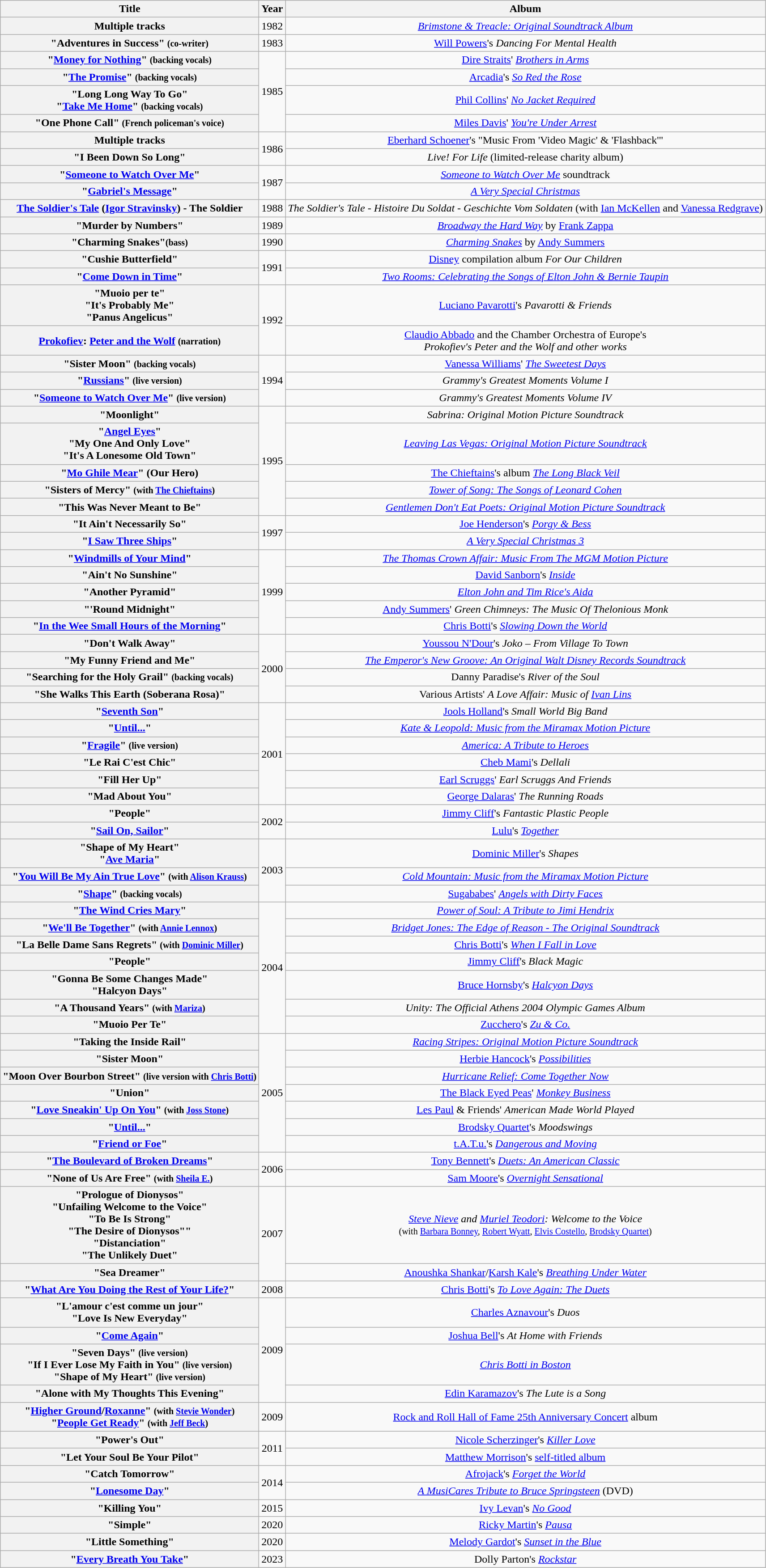<table class="wikitable plainrowheaders" style="text-align:center;" border="1">
<tr>
<th scope="col">Title</th>
<th scope="col">Year</th>
<th scope="col">Album</th>
</tr>
<tr>
<th scope="row">Multiple tracks</th>
<td>1982</td>
<td><em><a href='#'>Brimstone & Treacle: Original Soundtrack Album</a></em></td>
</tr>
<tr>
<th scope="row">"Adventures in Success" <small>(co-writer)</small></th>
<td>1983</td>
<td><a href='#'>Will Powers</a>'s <em>Dancing For Mental Health</em></td>
</tr>
<tr>
<th scope="row">"<a href='#'>Money for Nothing</a>" <small>(backing vocals)</small></th>
<td rowspan="4">1985</td>
<td><a href='#'>Dire Straits</a>' <em><a href='#'>Brothers in Arms</a></em></td>
</tr>
<tr>
<th scope="row">"<a href='#'>The Promise</a>" <small>(backing vocals)</small></th>
<td><a href='#'>Arcadia</a>'s <em><a href='#'>So Red the Rose</a></em></td>
</tr>
<tr>
<th scope="row">"Long Long Way To Go"<br>"<a href='#'>Take Me Home</a>" <small>(backing vocals)</small></th>
<td><a href='#'>Phil Collins</a>' <em><a href='#'>No Jacket Required</a></em></td>
</tr>
<tr>
<th scope="row">"One Phone Call" <small>(French policeman's voice)</small></th>
<td><a href='#'>Miles Davis</a>' <em><a href='#'>You're Under Arrest</a></em></td>
</tr>
<tr>
<th scope="row">Multiple tracks</th>
<td rowspan="2">1986</td>
<td><a href='#'>Eberhard Schoener</a>'s "Music From 'Video Magic' & 'Flashback'"</td>
</tr>
<tr>
<th scope="row">"I Been Down So Long"</th>
<td><em>Live! For Life</em> (limited-release charity album)</td>
</tr>
<tr>
<th scope="row">"<a href='#'>Someone to Watch Over Me</a>"</th>
<td rowspan="2">1987</td>
<td><em><a href='#'>Someone to Watch Over Me</a></em> soundtrack</td>
</tr>
<tr>
<th scope="row">"<a href='#'>Gabriel's Message</a>"</th>
<td><em><a href='#'>A Very Special Christmas</a></em></td>
</tr>
<tr>
<th scope="row"><a href='#'>The Soldier's Tale</a> (<a href='#'>Igor Stravinsky</a>) - The Soldier</th>
<td>1988</td>
<td><em>The Soldier's Tale - Histoire Du Soldat - Geschichte Vom Soldaten</em> (with <a href='#'>Ian McKellen</a> and <a href='#'>Vanessa Redgrave</a>)</td>
</tr>
<tr>
<th scope="row">"Murder by Numbers"</th>
<td>1989</td>
<td><em><a href='#'>Broadway the Hard Way</a></em> by <a href='#'>Frank Zappa</a></td>
</tr>
<tr>
<th scope="row">"Charming Snakes"<small>(bass)</small></th>
<td>1990</td>
<td><em><a href='#'>Charming Snakes</a></em> by <a href='#'>Andy Summers</a></td>
</tr>
<tr>
<th scope="row">"Cushie Butterfield"</th>
<td rowspan="2">1991</td>
<td><a href='#'>Disney</a> compilation album <em>For Our Children</em></td>
</tr>
<tr>
<th scope="row">"<a href='#'>Come Down in Time</a>"</th>
<td><em><a href='#'>Two Rooms: Celebrating the Songs of Elton John & Bernie Taupin</a></em></td>
</tr>
<tr>
<th scope="row">"Muoio per te"<br>"It's Probably Me"<br>"Panus Angelicus"</th>
<td rowspan="2">1992</td>
<td><a href='#'>Luciano Pavarotti</a>'s <em>Pavarotti & Friends</em></td>
</tr>
<tr>
<th scope="row"><a href='#'>Prokofiev</a>: <a href='#'>Peter and the Wolf</a> <small>(narration)</small></th>
<td><a href='#'>Claudio Abbado</a> and the Chamber Orchestra of Europe's<br><em>Prokofiev's Peter and the Wolf and other works</em></td>
</tr>
<tr>
<th scope="row">"Sister Moon" <small>(backing vocals)</small></th>
<td rowspan="3">1994</td>
<td><a href='#'>Vanessa Williams</a>' <em><a href='#'>The Sweetest Days</a></em></td>
</tr>
<tr>
<th scope="row">"<a href='#'>Russians</a>" <small>(live version)</small></th>
<td><em>Grammy's Greatest Moments Volume I</em></td>
</tr>
<tr>
<th scope="row">"<a href='#'>Someone to Watch Over Me</a>" <small>(live version)</small></th>
<td><em>Grammy's Greatest Moments Volume IV</em></td>
</tr>
<tr>
<th scope="row">"Moonlight"</th>
<td rowspan="5">1995</td>
<td><em>Sabrina: Original Motion Picture Soundtrack</em></td>
</tr>
<tr>
<th scope="row">"<a href='#'>Angel Eyes</a>"<br>"My One And Only Love"<br>"It's A Lonesome Old Town"</th>
<td><em><a href='#'>Leaving Las Vegas: Original Motion Picture Soundtrack</a></em></td>
</tr>
<tr>
<th scope="row">"<a href='#'>Mo Ghile Mear</a>" (Our Hero)</th>
<td><a href='#'>The Chieftains</a>'s album <em><a href='#'>The Long Black Veil</a></em></td>
</tr>
<tr>
<th scope="row">"Sisters of Mercy" <small>(with <a href='#'>The Chieftains</a>)</small></th>
<td><em><a href='#'>Tower of Song: The Songs of Leonard Cohen</a></em></td>
</tr>
<tr>
<th scope="row">"This Was Never Meant to Be"</th>
<td><em><a href='#'>Gentlemen Don't Eat Poets: Original Motion Picture Soundtrack</a></em></td>
</tr>
<tr>
<th scope="row">"It Ain't Necessarily So"</th>
<td rowspan="2">1997</td>
<td><a href='#'>Joe Henderson</a>'s <em><a href='#'>Porgy & Bess</a></em></td>
</tr>
<tr>
<th scope="row">"<a href='#'>I Saw Three Ships</a>"</th>
<td><em><a href='#'>A Very Special Christmas 3</a></em></td>
</tr>
<tr>
<th scope="row">"<a href='#'>Windmills of Your Mind</a>"</th>
<td rowspan="5">1999</td>
<td><em><a href='#'>The Thomas Crown Affair: Music From The MGM Motion Picture</a></em></td>
</tr>
<tr>
<th scope="row">"Ain't No Sunshine"</th>
<td><a href='#'>David Sanborn</a>'s <em><a href='#'>Inside</a></em></td>
</tr>
<tr>
<th scope="row">"Another Pyramid"</th>
<td><em><a href='#'>Elton John and Tim Rice's Aida</a></em></td>
</tr>
<tr>
<th scope="row">"'Round Midnight"</th>
<td><a href='#'>Andy Summers</a>' <em>Green Chimneys: The Music Of Thelonious Monk</em></td>
</tr>
<tr>
<th scope="row">"<a href='#'>In the Wee Small Hours of the Morning</a>"</th>
<td><a href='#'>Chris Botti</a>'s <em><a href='#'>Slowing Down the World</a></em></td>
</tr>
<tr>
<th scope="row">"Don't Walk Away"</th>
<td rowspan="4">2000</td>
<td><a href='#'>Youssou N'Dour</a>'s <em>Joko – From Village To Town</em></td>
</tr>
<tr>
<th scope="row">"My Funny Friend and Me"</th>
<td><em><a href='#'>The Emperor's New Groove: An Original Walt Disney Records Soundtrack</a></em></td>
</tr>
<tr>
<th scope="row">"Searching for the Holy Grail" <small>(backing vocals)</small></th>
<td>Danny Paradise's <em>River of the Soul</em></td>
</tr>
<tr>
<th scope="row">"She Walks This Earth (Soberana Rosa)"</th>
<td>Various Artists' <em>A Love Affair: Music of <a href='#'>Ivan Lins</a></em></td>
</tr>
<tr>
<th scope="row">"<a href='#'>Seventh Son</a>"</th>
<td rowspan="6">2001</td>
<td><a href='#'>Jools Holland</a>'s <em>Small World Big Band</em></td>
</tr>
<tr>
<th scope="row">"<a href='#'>Until...</a>"</th>
<td><em><a href='#'>Kate & Leopold: Music from the Miramax Motion Picture</a></em></td>
</tr>
<tr>
<th scope="row">"<a href='#'>Fragile</a>" <small>(live version)</small></th>
<td><em><a href='#'>America: A Tribute to Heroes</a></em></td>
</tr>
<tr>
<th scope="row">"Le Rai C'est Chic"</th>
<td><a href='#'>Cheb Mami</a>'s <em>Dellali</em></td>
</tr>
<tr>
<th scope="row">"Fill Her Up"</th>
<td><a href='#'>Earl Scruggs</a>' <em>Earl Scruggs And Friends</em></td>
</tr>
<tr>
<th scope="row">"Mad About You"</th>
<td><a href='#'>George Dalaras</a>' <em>The Running Roads</em></td>
</tr>
<tr>
<th scope="row">"People"</th>
<td rowspan="2">2002</td>
<td><a href='#'>Jimmy Cliff</a>'s <em>Fantastic Plastic People</em></td>
</tr>
<tr>
<th scope="row">"<a href='#'>Sail On, Sailor</a>"</th>
<td><a href='#'>Lulu</a>'s <em><a href='#'>Together</a></em></td>
</tr>
<tr>
<th scope="row">"Shape of My Heart"<br>"<a href='#'>Ave Maria</a>"</th>
<td rowspan="3">2003</td>
<td><a href='#'>Dominic Miller</a>'s <em>Shapes</em></td>
</tr>
<tr>
<th scope="row">"<a href='#'>You Will Be My Ain True Love</a>" <small>(with <a href='#'>Alison Krauss</a>)</small></th>
<td><em><a href='#'>Cold Mountain: Music from the Miramax Motion Picture</a></em></td>
</tr>
<tr>
<th scope="row">"<a href='#'>Shape</a>" <small>(backing vocals)</small></th>
<td><a href='#'>Sugababes</a>' <em><a href='#'>Angels with Dirty Faces</a></em></td>
</tr>
<tr>
<th scope="row">"<a href='#'>The Wind Cries Mary</a>"</th>
<td rowspan="7">2004</td>
<td><em><a href='#'>Power of Soul: A Tribute to Jimi Hendrix</a></em></td>
</tr>
<tr>
<th scope="row">"<a href='#'>We'll Be Together</a>" <small>(with <a href='#'>Annie Lennox</a>)</small></th>
<td><em><a href='#'>Bridget Jones: The Edge of Reason - The Original Soundtrack</a></em></td>
</tr>
<tr>
<th scope="row">"La Belle Dame Sans Regrets" <small>(with <a href='#'>Dominic Miller</a>)</small></th>
<td><a href='#'>Chris Botti</a>'s <em><a href='#'>When I Fall in Love</a></em></td>
</tr>
<tr>
<th scope="row">"People"</th>
<td><a href='#'>Jimmy Cliff</a>'s <em>Black Magic</em></td>
</tr>
<tr>
<th scope="row">"Gonna Be Some Changes Made"<br>"Halcyon Days"</th>
<td><a href='#'>Bruce Hornsby</a>'s <em><a href='#'>Halcyon Days</a></em></td>
</tr>
<tr>
<th scope="row">"A Thousand Years" <small>(with <a href='#'>Mariza</a>)</small></th>
<td><em>Unity: The Official Athens 2004 Olympic Games Album</em></td>
</tr>
<tr>
<th scope="row">"Muoio Per Te"</th>
<td><a href='#'>Zucchero</a>'s <em><a href='#'>Zu & Co.</a></em></td>
</tr>
<tr>
<th scope="row">"Taking the Inside Rail"</th>
<td rowspan="7">2005</td>
<td><em><a href='#'>Racing Stripes: Original Motion Picture Soundtrack</a></em></td>
</tr>
<tr>
<th scope="row">"Sister Moon"</th>
<td><a href='#'>Herbie Hancock</a>'s <em><a href='#'>Possibilities</a></em></td>
</tr>
<tr>
<th scope="row">"Moon Over Bourbon Street" <small>(live version with <a href='#'>Chris Botti</a>)</small></th>
<td><em><a href='#'>Hurricane Relief: Come Together Now</a></em></td>
</tr>
<tr>
<th scope="row">"Union"</th>
<td><a href='#'>The Black Eyed Peas</a>' <em><a href='#'>Monkey Business</a></em></td>
</tr>
<tr>
<th scope="row">"<a href='#'>Love Sneakin' Up On You</a>" <small>(with <a href='#'>Joss Stone</a>)</small></th>
<td><a href='#'>Les Paul</a> & Friends' <em>American Made World Played</em></td>
</tr>
<tr>
<th scope="row">"<a href='#'>Until...</a>"</th>
<td><a href='#'>Brodsky Quartet</a>'s <em>Moodswings</em></td>
</tr>
<tr>
<th scope="row">"<a href='#'>Friend or Foe</a>"</th>
<td><a href='#'>t.A.T.u.</a>'s <em><a href='#'>Dangerous and Moving</a></em></td>
</tr>
<tr>
<th scope="row">"<a href='#'>The Boulevard of Broken Dreams</a>"</th>
<td rowspan="2">2006</td>
<td><a href='#'>Tony Bennett</a>'s <em><a href='#'>Duets: An American Classic</a></em></td>
</tr>
<tr>
<th scope="row">"None of Us Are Free" <small>(with <a href='#'>Sheila E.</a>)</small></th>
<td><a href='#'>Sam Moore</a>'s <em><a href='#'>Overnight Sensational</a></em></td>
</tr>
<tr>
<th scope="row">"Prologue of Dionysos"<br>"Unfailing Welcome to the Voice"<br>"To Be Is Strong"<br>"The Desire of Dionysos""<br>"Distanciation"<br>"The Unlikely Duet"</th>
<td rowspan="2">2007</td>
<td><em><a href='#'>Steve Nieve</a> and <a href='#'>Muriel Teodori</a>: Welcome to the Voice</em><br><small>(with <a href='#'>Barbara Bonney</a>, <a href='#'>Robert Wyatt</a>, <a href='#'>Elvis Costello</a>, <a href='#'>Brodsky Quartet</a>)</small></td>
</tr>
<tr>
<th scope="row">"Sea Dreamer"</th>
<td><a href='#'>Anoushka Shankar</a>/<a href='#'>Karsh Kale</a>'s <em><a href='#'>Breathing Under Water</a></em></td>
</tr>
<tr>
<th scope="row">"<a href='#'>What Are You Doing the Rest of Your Life?</a>"</th>
<td>2008</td>
<td><a href='#'>Chris Botti</a>'s <em><a href='#'>To Love Again: The Duets</a></em></td>
</tr>
<tr>
<th scope="row">"L'amour c'est comme un jour"<br>"Love Is New Everyday"</th>
<td rowspan="4">2009</td>
<td><a href='#'>Charles Aznavour</a>'s <em>Duos</em></td>
</tr>
<tr>
<th scope="row">"<a href='#'>Come Again</a>"</th>
<td><a href='#'>Joshua Bell</a>'s <em>At Home with Friends</em></td>
</tr>
<tr>
<th scope="row">"Seven Days" <small>(live version)</small><br>"If I Ever Lose My Faith in You" <small>(live version)</small><br>"Shape of My Heart" <small>(live version)</small></th>
<td><em><a href='#'>Chris Botti in Boston</a></em></td>
</tr>
<tr>
<th scope="row">"Alone with My Thoughts This Evening"</th>
<td><a href='#'>Edin Karamazov</a>'s <em>The Lute is a Song</em></td>
</tr>
<tr>
<th scope="row">"<a href='#'>Higher Ground</a>/<a href='#'>Roxanne</a>" <small>(with <a href='#'>Stevie Wonder</a>)</small><br>"<a href='#'>People Get Ready</a>" <small>(with <a href='#'>Jeff Beck</a>)</small></th>
<td>2009</td>
<td><a href='#'>Rock and Roll Hall of Fame 25th Anniversary Concert</a> album</td>
</tr>
<tr>
<th scope="row">"Power's Out"</th>
<td rowspan=2>2011</td>
<td><a href='#'>Nicole Scherzinger</a>'s <em><a href='#'>Killer Love</a></em></td>
</tr>
<tr>
<th scope="row">"Let Your Soul Be Your Pilot"</th>
<td><a href='#'>Matthew Morrison</a>'s <a href='#'>self-titled album</a></td>
</tr>
<tr>
<th scope="row">"Catch Tomorrow"</th>
<td rowspan=2>2014</td>
<td><a href='#'>Afrojack</a>'s <em><a href='#'>Forget the World</a></em></td>
</tr>
<tr>
<th scope="row">"<a href='#'>Lonesome Day</a>"</th>
<td><em><a href='#'>A MusiCares Tribute to Bruce Springsteen</a></em> (DVD)</td>
</tr>
<tr>
<th scope="row">"Killing You"</th>
<td>2015</td>
<td><a href='#'>Ivy Levan</a>'s <em><a href='#'>No Good</a></em></td>
</tr>
<tr>
<th scope="row">"Simple"</th>
<td>2020</td>
<td><a href='#'>Ricky Martin</a>'s <em><a href='#'>Pausa</a></em></td>
</tr>
<tr>
<th scope="row">"Little Something"</th>
<td>2020</td>
<td><a href='#'>Melody Gardot</a>'s <em><a href='#'>Sunset in the Blue</a></em></td>
</tr>
<tr>
<th scope="row">"<a href='#'>Every Breath You Take</a>" </th>
<td>2023</td>
<td>Dolly Parton's <em><a href='#'>Rockstar</a></em></td>
</tr>
</table>
